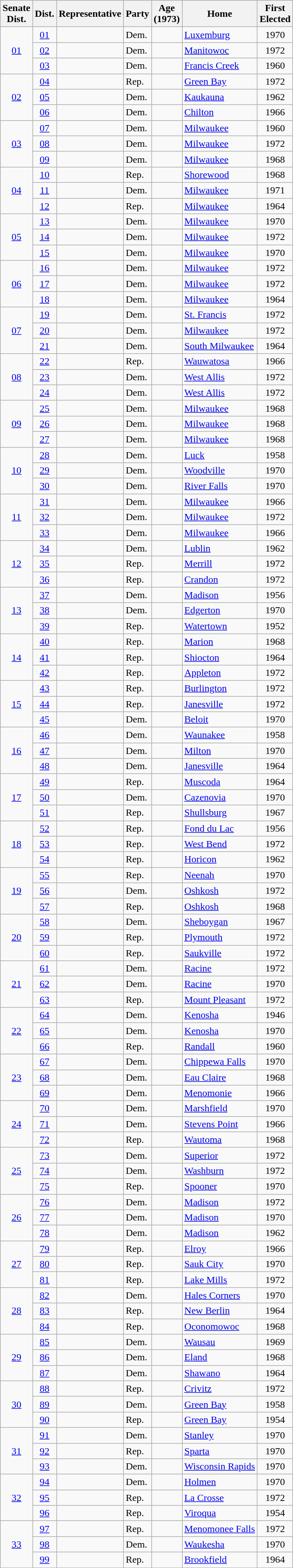<table class="wikitable sortable">
<tr>
<th>Senate<br>Dist.</th>
<th>Dist.</th>
<th>Representative</th>
<th>Party</th>
<th>Age<br>(1973)</th>
<th>Home</th>
<th>First<br>Elected</th>
</tr>
<tr>
<td align="center" rowspan="3"><a href='#'>01</a></td>
<td align="center"><a href='#'>01</a></td>
<td></td>
<td>Dem.</td>
<td align="center"></td>
<td><a href='#'>Luxemburg</a></td>
<td align="center">1970</td>
</tr>
<tr>
<td align="center"><a href='#'>02</a></td>
<td></td>
<td>Dem.</td>
<td align="center"></td>
<td><a href='#'>Manitowoc</a></td>
<td align="center">1972</td>
</tr>
<tr>
<td align="center"><a href='#'>03</a></td>
<td></td>
<td>Dem.</td>
<td align="center"></td>
<td><a href='#'>Francis Creek</a></td>
<td align="center">1960</td>
</tr>
<tr>
<td align="center" rowspan="3"><a href='#'>02</a></td>
<td align="center"><a href='#'>04</a></td>
<td></td>
<td>Rep.</td>
<td align="center"></td>
<td><a href='#'>Green Bay</a></td>
<td align="center">1972</td>
</tr>
<tr>
<td align="center"><a href='#'>05</a></td>
<td></td>
<td>Dem.</td>
<td align="center"></td>
<td><a href='#'>Kaukauna</a></td>
<td align="center">1962</td>
</tr>
<tr>
<td align="center"><a href='#'>06</a></td>
<td></td>
<td>Dem.</td>
<td align="center"></td>
<td><a href='#'>Chilton</a></td>
<td align="center">1966</td>
</tr>
<tr>
<td align="center" rowspan="3"><a href='#'>03</a></td>
<td align="center"><a href='#'>07</a></td>
<td></td>
<td>Dem.</td>
<td align="center"></td>
<td><a href='#'>Milwaukee</a></td>
<td align="center">1960</td>
</tr>
<tr>
<td align="center"><a href='#'>08</a></td>
<td></td>
<td>Dem.</td>
<td align="center"></td>
<td><a href='#'>Milwaukee</a></td>
<td align="center">1972</td>
</tr>
<tr>
<td align="center"><a href='#'>09</a></td>
<td></td>
<td>Dem.</td>
<td align="center"></td>
<td><a href='#'>Milwaukee</a></td>
<td align="center">1968</td>
</tr>
<tr>
<td align="center" rowspan="3"><a href='#'>04</a></td>
<td align="center"><a href='#'>10</a></td>
<td></td>
<td>Rep.</td>
<td align="center"></td>
<td><a href='#'>Shorewood</a></td>
<td align="center">1968</td>
</tr>
<tr>
<td align="center"><a href='#'>11</a></td>
<td></td>
<td>Dem.</td>
<td align="center"></td>
<td><a href='#'>Milwaukee</a></td>
<td align="center">1971</td>
</tr>
<tr>
<td align="center"><a href='#'>12</a></td>
<td></td>
<td>Rep.</td>
<td align="center"></td>
<td><a href='#'>Milwaukee</a></td>
<td align="center">1964</td>
</tr>
<tr>
<td align="center" rowspan="3"><a href='#'>05</a></td>
<td align="center"><a href='#'>13</a></td>
<td></td>
<td>Dem.</td>
<td align="center"></td>
<td><a href='#'>Milwaukee</a></td>
<td align="center">1970</td>
</tr>
<tr>
<td align="center"><a href='#'>14</a></td>
<td></td>
<td>Dem.</td>
<td align="center"></td>
<td><a href='#'>Milwaukee</a></td>
<td align="center">1972</td>
</tr>
<tr>
<td align="center"><a href='#'>15</a></td>
<td></td>
<td>Dem.</td>
<td align="center"></td>
<td><a href='#'>Milwaukee</a></td>
<td align="center">1970</td>
</tr>
<tr>
<td align="center" rowspan="3"><a href='#'>06</a></td>
<td align="center"><a href='#'>16</a></td>
<td></td>
<td>Dem.</td>
<td align="center"></td>
<td><a href='#'>Milwaukee</a></td>
<td align="center">1972</td>
</tr>
<tr>
<td align="center"><a href='#'>17</a></td>
<td></td>
<td>Dem.</td>
<td align="center"></td>
<td><a href='#'>Milwaukee</a></td>
<td align="center">1972</td>
</tr>
<tr>
<td align="center"><a href='#'>18</a></td>
<td></td>
<td>Dem.</td>
<td align="center"></td>
<td><a href='#'>Milwaukee</a></td>
<td align="center">1964</td>
</tr>
<tr>
<td align="center" rowspan="3"><a href='#'>07</a></td>
<td align="center"><a href='#'>19</a></td>
<td></td>
<td>Dem.</td>
<td align="center"></td>
<td><a href='#'>St. Francis</a></td>
<td align="center">1972</td>
</tr>
<tr>
<td align="center"><a href='#'>20</a></td>
<td></td>
<td>Dem.</td>
<td align="center"></td>
<td><a href='#'>Milwaukee</a></td>
<td align="center">1972</td>
</tr>
<tr>
<td align="center"><a href='#'>21</a></td>
<td></td>
<td>Dem.</td>
<td align="center"></td>
<td><a href='#'>South Milwaukee</a></td>
<td align="center">1964</td>
</tr>
<tr>
<td align="center" rowspan="3"><a href='#'>08</a></td>
<td align="center"><a href='#'>22</a></td>
<td></td>
<td>Rep.</td>
<td align="center"></td>
<td><a href='#'>Wauwatosa</a></td>
<td align="center">1966</td>
</tr>
<tr>
<td align="center"><a href='#'>23</a></td>
<td></td>
<td>Dem.</td>
<td align="center"></td>
<td><a href='#'>West Allis</a></td>
<td align="center">1972</td>
</tr>
<tr>
<td align="center"><a href='#'>24</a></td>
<td></td>
<td>Dem.</td>
<td align="center"></td>
<td><a href='#'>West Allis</a></td>
<td align="center">1972</td>
</tr>
<tr>
<td align="center" rowspan="3"><a href='#'>09</a></td>
<td align="center"><a href='#'>25</a></td>
<td></td>
<td>Dem.</td>
<td align="center"></td>
<td><a href='#'>Milwaukee</a></td>
<td align="center">1968</td>
</tr>
<tr>
<td align="center"><a href='#'>26</a></td>
<td></td>
<td>Dem.</td>
<td align="center"></td>
<td><a href='#'>Milwaukee</a></td>
<td align="center">1968</td>
</tr>
<tr>
<td align="center"><a href='#'>27</a></td>
<td></td>
<td>Dem.</td>
<td align="center"></td>
<td><a href='#'>Milwaukee</a></td>
<td align="center">1968</td>
</tr>
<tr>
<td align="center" rowspan="3"><a href='#'>10</a></td>
<td align="center"><a href='#'>28</a></td>
<td></td>
<td>Dem.</td>
<td align="center"></td>
<td><a href='#'>Luck</a></td>
<td align="center">1958</td>
</tr>
<tr>
<td align="center"><a href='#'>29</a></td>
<td></td>
<td>Dem.</td>
<td align="center"></td>
<td><a href='#'>Woodville</a></td>
<td align="center">1970</td>
</tr>
<tr>
<td align="center"><a href='#'>30</a></td>
<td></td>
<td>Dem.</td>
<td align="center"></td>
<td><a href='#'>River Falls</a></td>
<td align="center">1970</td>
</tr>
<tr>
<td align="center" rowspan="3"><a href='#'>11</a></td>
<td align="center"><a href='#'>31</a></td>
<td></td>
<td>Dem.</td>
<td align="center"></td>
<td><a href='#'>Milwaukee</a></td>
<td align="center">1966</td>
</tr>
<tr>
<td align="center"><a href='#'>32</a></td>
<td></td>
<td>Dem.</td>
<td align="center"></td>
<td><a href='#'>Milwaukee</a></td>
<td align="center">1972</td>
</tr>
<tr>
<td align="center"><a href='#'>33</a></td>
<td></td>
<td>Dem.</td>
<td align="center"></td>
<td><a href='#'>Milwaukee</a></td>
<td align="center">1966</td>
</tr>
<tr>
<td align="center" rowspan="3"><a href='#'>12</a></td>
<td align="center"><a href='#'>34</a></td>
<td></td>
<td>Dem.</td>
<td align="center"></td>
<td><a href='#'>Lublin</a></td>
<td align="center">1962</td>
</tr>
<tr>
<td align="center"><a href='#'>35</a></td>
<td></td>
<td>Rep.</td>
<td align="center"></td>
<td><a href='#'>Merrill</a></td>
<td align="center">1972</td>
</tr>
<tr>
<td align="center"><a href='#'>36</a></td>
<td></td>
<td>Rep.</td>
<td align="center"></td>
<td><a href='#'>Crandon</a></td>
<td align="center">1972</td>
</tr>
<tr>
<td align="center" rowspan="3"><a href='#'>13</a></td>
<td align="center"><a href='#'>37</a></td>
<td></td>
<td>Dem.</td>
<td align="center"></td>
<td><a href='#'>Madison</a></td>
<td align="center">1956</td>
</tr>
<tr>
<td align="center"><a href='#'>38</a></td>
<td></td>
<td>Dem.</td>
<td align="center"></td>
<td><a href='#'>Edgerton</a></td>
<td align="center">1970</td>
</tr>
<tr>
<td align="center"><a href='#'>39</a></td>
<td></td>
<td>Rep.</td>
<td align="center"></td>
<td><a href='#'>Watertown</a></td>
<td align="center">1952</td>
</tr>
<tr>
<td align="center" rowspan="3"><a href='#'>14</a></td>
<td align="center"><a href='#'>40</a></td>
<td></td>
<td>Rep.</td>
<td align="center"></td>
<td><a href='#'>Marion</a></td>
<td align="center">1968</td>
</tr>
<tr>
<td align="center"><a href='#'>41</a></td>
<td></td>
<td>Rep.</td>
<td align="center"></td>
<td><a href='#'>Shiocton</a></td>
<td align="center">1964</td>
</tr>
<tr>
<td align="center"><a href='#'>42</a></td>
<td></td>
<td>Rep.</td>
<td align="center"></td>
<td><a href='#'>Appleton</a></td>
<td align="center">1972</td>
</tr>
<tr>
<td align="center" rowspan="3"><a href='#'>15</a></td>
<td align="center"><a href='#'>43</a></td>
<td></td>
<td>Rep.</td>
<td align="center"></td>
<td><a href='#'>Burlington</a></td>
<td align="center">1972</td>
</tr>
<tr>
<td align="center"><a href='#'>44</a></td>
<td></td>
<td>Rep.</td>
<td align="center"></td>
<td><a href='#'>Janesville</a></td>
<td align="center">1972</td>
</tr>
<tr>
<td align="center"><a href='#'>45</a></td>
<td></td>
<td>Dem.</td>
<td align="center"></td>
<td><a href='#'>Beloit</a></td>
<td align="center">1970</td>
</tr>
<tr>
<td align="center" rowspan="3"><a href='#'>16</a></td>
<td align="center"><a href='#'>46</a></td>
<td></td>
<td>Dem.</td>
<td align="center"></td>
<td><a href='#'>Waunakee</a></td>
<td align="center">1958</td>
</tr>
<tr>
<td align="center"><a href='#'>47</a></td>
<td></td>
<td>Dem.</td>
<td align="center"></td>
<td><a href='#'>Milton</a></td>
<td align="center">1970</td>
</tr>
<tr>
<td align="center"><a href='#'>48</a></td>
<td></td>
<td>Dem.</td>
<td align="center"></td>
<td><a href='#'>Janesville</a></td>
<td align="center">1964</td>
</tr>
<tr>
<td align="center" rowspan="3"><a href='#'>17</a></td>
<td align="center"><a href='#'>49</a></td>
<td></td>
<td>Rep.</td>
<td align="center"></td>
<td><a href='#'>Muscoda</a></td>
<td align="center">1964</td>
</tr>
<tr>
<td align="center"><a href='#'>50</a></td>
<td></td>
<td>Dem.</td>
<td align="center"></td>
<td><a href='#'>Cazenovia</a></td>
<td align="center">1970</td>
</tr>
<tr>
<td align="center"><a href='#'>51</a></td>
<td></td>
<td>Rep.</td>
<td align="center"></td>
<td><a href='#'>Shullsburg</a></td>
<td align="center">1967</td>
</tr>
<tr>
<td align="center" rowspan="3"><a href='#'>18</a></td>
<td align="center"><a href='#'>52</a></td>
<td></td>
<td>Rep.</td>
<td align="center"></td>
<td><a href='#'>Fond du Lac</a></td>
<td align="center">1956</td>
</tr>
<tr>
<td align="center"><a href='#'>53</a></td>
<td></td>
<td>Rep.</td>
<td align="center"></td>
<td><a href='#'>West Bend</a></td>
<td align="center">1972</td>
</tr>
<tr>
<td align="center"><a href='#'>54</a></td>
<td></td>
<td>Rep.</td>
<td align="center"></td>
<td><a href='#'>Horicon</a></td>
<td align="center">1962</td>
</tr>
<tr>
<td align="center" rowspan="3"><a href='#'>19</a></td>
<td align="center"><a href='#'>55</a></td>
<td></td>
<td>Rep.</td>
<td align="center"></td>
<td><a href='#'>Neenah</a></td>
<td align="center">1970</td>
</tr>
<tr>
<td align="center"><a href='#'>56</a></td>
<td></td>
<td>Dem.</td>
<td align="center"></td>
<td><a href='#'>Oshkosh</a></td>
<td align="center">1972</td>
</tr>
<tr>
<td align="center"><a href='#'>57</a></td>
<td></td>
<td>Rep.</td>
<td align="center"></td>
<td><a href='#'>Oshkosh</a></td>
<td align="center">1968</td>
</tr>
<tr>
<td align="center" rowspan="3"><a href='#'>20</a></td>
<td align="center"><a href='#'>58</a></td>
<td></td>
<td>Dem.</td>
<td align="center"></td>
<td><a href='#'>Sheboygan</a></td>
<td align="center">1967</td>
</tr>
<tr>
<td align="center"><a href='#'>59</a></td>
<td></td>
<td>Rep.</td>
<td align="center"></td>
<td><a href='#'>Plymouth</a></td>
<td align="center">1972</td>
</tr>
<tr>
<td align="center"><a href='#'>60</a></td>
<td></td>
<td>Rep.</td>
<td align="center"></td>
<td><a href='#'>Saukville</a></td>
<td align="center">1972</td>
</tr>
<tr>
<td align="center" rowspan="3"><a href='#'>21</a></td>
<td align="center"><a href='#'>61</a></td>
<td></td>
<td>Dem.</td>
<td align="center"></td>
<td><a href='#'>Racine</a></td>
<td align="center">1972</td>
</tr>
<tr>
<td align="center"><a href='#'>62</a></td>
<td></td>
<td>Dem.</td>
<td align="center"></td>
<td><a href='#'>Racine</a></td>
<td align="center">1970</td>
</tr>
<tr>
<td align="center"><a href='#'>63</a></td>
<td></td>
<td>Rep.</td>
<td align="center"></td>
<td><a href='#'>Mount Pleasant</a></td>
<td align="center">1972</td>
</tr>
<tr>
<td align="center" rowspan="3"><a href='#'>22</a></td>
<td align="center"><a href='#'>64</a></td>
<td></td>
<td>Dem.</td>
<td align="center"></td>
<td><a href='#'>Kenosha</a></td>
<td align="center">1946</td>
</tr>
<tr>
<td align="center"><a href='#'>65</a></td>
<td></td>
<td>Dem.</td>
<td align="center"></td>
<td><a href='#'>Kenosha</a></td>
<td align="center">1970</td>
</tr>
<tr>
<td align="center"><a href='#'>66</a></td>
<td></td>
<td>Rep.</td>
<td align="center"></td>
<td><a href='#'>Randall</a></td>
<td align="center">1960</td>
</tr>
<tr>
<td align="center" rowspan="3"><a href='#'>23</a></td>
<td align="center"><a href='#'>67</a></td>
<td></td>
<td>Dem.</td>
<td align="center"></td>
<td><a href='#'>Chippewa Falls</a></td>
<td align="center">1970</td>
</tr>
<tr>
<td align="center"><a href='#'>68</a></td>
<td></td>
<td>Dem.</td>
<td align="center"></td>
<td><a href='#'>Eau Claire</a></td>
<td align="center">1968</td>
</tr>
<tr>
<td align="center"><a href='#'>69</a></td>
<td></td>
<td>Dem.</td>
<td align="center"></td>
<td><a href='#'>Menomonie</a></td>
<td align="center">1966</td>
</tr>
<tr>
<td align="center" rowspan="3"><a href='#'>24</a></td>
<td align="center"><a href='#'>70</a></td>
<td></td>
<td>Dem.</td>
<td align="center"></td>
<td><a href='#'>Marshfield</a></td>
<td align="center">1970</td>
</tr>
<tr>
<td align="center"><a href='#'>71</a></td>
<td></td>
<td>Dem.</td>
<td align="center"></td>
<td><a href='#'>Stevens Point</a></td>
<td align="center">1966</td>
</tr>
<tr>
<td align="center"><a href='#'>72</a></td>
<td></td>
<td>Rep.</td>
<td align="center"></td>
<td><a href='#'>Wautoma</a></td>
<td align="center">1968</td>
</tr>
<tr>
<td align="center" rowspan="3"><a href='#'>25</a></td>
<td align="center"><a href='#'>73</a></td>
<td></td>
<td>Dem.</td>
<td align="center"></td>
<td><a href='#'>Superior</a></td>
<td align="center">1972</td>
</tr>
<tr>
<td align="center"><a href='#'>74</a></td>
<td></td>
<td>Dem.</td>
<td align="center"></td>
<td><a href='#'>Washburn</a></td>
<td align="center">1972</td>
</tr>
<tr>
<td align="center"><a href='#'>75</a></td>
<td></td>
<td>Rep.</td>
<td align="center"></td>
<td><a href='#'>Spooner</a></td>
<td align="center">1970</td>
</tr>
<tr>
<td align="center" rowspan="3"><a href='#'>26</a></td>
<td align="center"><a href='#'>76</a></td>
<td></td>
<td>Dem.</td>
<td align="center"></td>
<td><a href='#'>Madison</a></td>
<td align="center">1972</td>
</tr>
<tr>
<td align="center"><a href='#'>77</a></td>
<td></td>
<td>Dem.</td>
<td align="center"></td>
<td><a href='#'>Madison</a></td>
<td align="center">1970</td>
</tr>
<tr>
<td align="center"><a href='#'>78</a></td>
<td></td>
<td>Dem.</td>
<td align="center"></td>
<td><a href='#'>Madison</a></td>
<td align="center">1962</td>
</tr>
<tr>
<td align="center" rowspan="3"><a href='#'>27</a></td>
<td align="center"><a href='#'>79</a></td>
<td></td>
<td>Rep.</td>
<td align="center"></td>
<td><a href='#'>Elroy</a></td>
<td align="center">1966</td>
</tr>
<tr>
<td align="center"><a href='#'>80</a></td>
<td></td>
<td>Rep.</td>
<td align="center"></td>
<td><a href='#'>Sauk City</a></td>
<td align="center">1970</td>
</tr>
<tr>
<td align="center"><a href='#'>81</a></td>
<td></td>
<td>Rep.</td>
<td align="center"></td>
<td><a href='#'>Lake Mills</a></td>
<td align="center">1972</td>
</tr>
<tr>
<td align="center" rowspan="3"><a href='#'>28</a></td>
<td align="center"><a href='#'>82</a></td>
<td></td>
<td>Dem.</td>
<td align="center"></td>
<td><a href='#'>Hales Corners</a></td>
<td align="center">1970</td>
</tr>
<tr>
<td align="center"><a href='#'>83</a></td>
<td></td>
<td>Rep.</td>
<td align="center"></td>
<td><a href='#'>New Berlin</a></td>
<td align="center">1964</td>
</tr>
<tr>
<td align="center"><a href='#'>84</a></td>
<td></td>
<td>Rep.</td>
<td align="center"></td>
<td><a href='#'>Oconomowoc</a></td>
<td align="center">1968</td>
</tr>
<tr>
<td align="center" rowspan="3"><a href='#'>29</a></td>
<td align="center"><a href='#'>85</a></td>
<td></td>
<td>Dem.</td>
<td align="center"></td>
<td><a href='#'>Wausau</a></td>
<td align="center">1969</td>
</tr>
<tr>
<td align="center"><a href='#'>86</a></td>
<td></td>
<td>Dem.</td>
<td align="center"></td>
<td><a href='#'>Eland</a></td>
<td align="center">1968</td>
</tr>
<tr>
<td align="center"><a href='#'>87</a></td>
<td></td>
<td>Dem.</td>
<td align="center"></td>
<td><a href='#'>Shawano</a></td>
<td align="center">1964</td>
</tr>
<tr>
<td align="center" rowspan="3"><a href='#'>30</a></td>
<td align="center"><a href='#'>88</a></td>
<td></td>
<td>Rep.</td>
<td align="center"></td>
<td><a href='#'>Crivitz</a></td>
<td align="center">1972</td>
</tr>
<tr>
<td align="center"><a href='#'>89</a></td>
<td></td>
<td>Dem.</td>
<td align="center"></td>
<td><a href='#'>Green Bay</a></td>
<td align="center">1958</td>
</tr>
<tr>
<td align="center"><a href='#'>90</a></td>
<td></td>
<td>Rep.</td>
<td align="center"></td>
<td><a href='#'>Green Bay</a></td>
<td align="center">1954</td>
</tr>
<tr>
<td align="center" rowspan="3"><a href='#'>31</a></td>
<td align="center"><a href='#'>91</a></td>
<td></td>
<td>Dem.</td>
<td align="center"></td>
<td><a href='#'>Stanley</a></td>
<td align="center">1970</td>
</tr>
<tr>
<td align="center"><a href='#'>92</a></td>
<td></td>
<td>Rep.</td>
<td align="center"></td>
<td><a href='#'>Sparta</a></td>
<td align="center">1970</td>
</tr>
<tr>
<td align="center"><a href='#'>93</a></td>
<td></td>
<td>Dem.</td>
<td align="center"></td>
<td><a href='#'>Wisconsin Rapids</a></td>
<td align="center">1970</td>
</tr>
<tr>
<td align="center" rowspan="3"><a href='#'>32</a></td>
<td align="center"><a href='#'>94</a></td>
<td></td>
<td>Dem.</td>
<td align="center"></td>
<td><a href='#'>Holmen</a></td>
<td align="center">1970</td>
</tr>
<tr>
<td align="center"><a href='#'>95</a></td>
<td></td>
<td>Rep.</td>
<td align="center"></td>
<td><a href='#'>La Crosse</a></td>
<td align="center">1972</td>
</tr>
<tr>
<td align="center"><a href='#'>96</a></td>
<td></td>
<td>Rep.</td>
<td align="center"></td>
<td><a href='#'>Viroqua</a></td>
<td align="center">1954</td>
</tr>
<tr>
<td align="center" rowspan="3"><a href='#'>33</a></td>
<td align="center"><a href='#'>97</a></td>
<td></td>
<td>Rep.</td>
<td align="center"></td>
<td><a href='#'>Menomonee Falls</a></td>
<td align="center">1972</td>
</tr>
<tr>
<td align="center"><a href='#'>98</a></td>
<td></td>
<td>Dem.</td>
<td align="center"></td>
<td><a href='#'>Waukesha</a></td>
<td align="center">1970</td>
</tr>
<tr>
<td align="center"><a href='#'>99</a></td>
<td></td>
<td>Rep.</td>
<td align="center"></td>
<td><a href='#'>Brookfield</a></td>
<td align="center">1964</td>
</tr>
</table>
